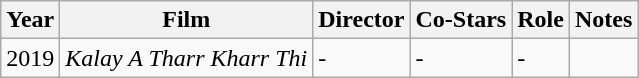<table class="wikitable sortable">
<tr>
<th>Year</th>
<th>Film</th>
<th>Director</th>
<th>Co-Stars</th>
<th>Role</th>
<th>Notes</th>
</tr>
<tr>
<td>2019</td>
<td><em>Kalay A Tharr Kharr Thi</em></td>
<td>-</td>
<td>-</td>
<td>-</td>
<td></td>
</tr>
</table>
